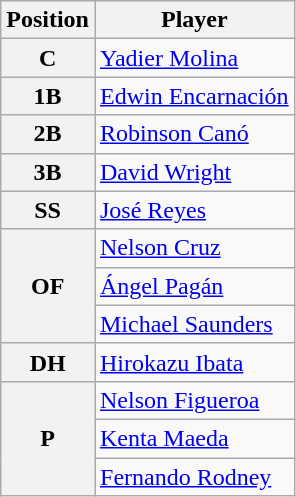<table class=wikitable>
<tr>
<th>Position</th>
<th>Player</th>
</tr>
<tr>
<th>C</th>
<td> <a href='#'>Yadier Molina</a></td>
</tr>
<tr>
<th>1B</th>
<td> <a href='#'>Edwin Encarnación</a></td>
</tr>
<tr>
<th>2B</th>
<td> <a href='#'>Robinson Canó</a></td>
</tr>
<tr>
<th>3B</th>
<td> <a href='#'>David Wright</a></td>
</tr>
<tr>
<th>SS</th>
<td> <a href='#'>José Reyes</a></td>
</tr>
<tr>
<th rowspan=3>OF</th>
<td> <a href='#'>Nelson Cruz</a></td>
</tr>
<tr>
<td> <a href='#'>Ángel Pagán</a></td>
</tr>
<tr>
<td> <a href='#'>Michael Saunders</a></td>
</tr>
<tr>
<th>DH</th>
<td> <a href='#'>Hirokazu Ibata</a></td>
</tr>
<tr>
<th rowspan=3>P</th>
<td> <a href='#'>Nelson Figueroa</a></td>
</tr>
<tr>
<td> <a href='#'>Kenta Maeda</a></td>
</tr>
<tr>
<td> <a href='#'>Fernando Rodney</a></td>
</tr>
</table>
